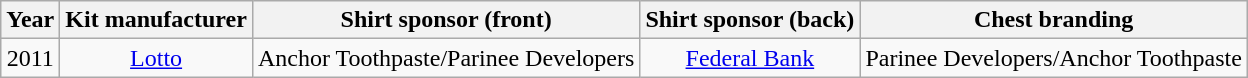<table class="wikitable" style="text-align: center;">
<tr>
<th>Year</th>
<th>Kit manufacturer</th>
<th>Shirt sponsor (front)</th>
<th>Shirt sponsor (back)</th>
<th>Chest branding</th>
</tr>
<tr>
<td>2011</td>
<td><a href='#'>Lotto</a></td>
<td>Anchor Toothpaste/Parinee Developers</td>
<td><a href='#'>Federal Bank</a></td>
<td>Parinee Developers/Anchor Toothpaste</td>
</tr>
</table>
